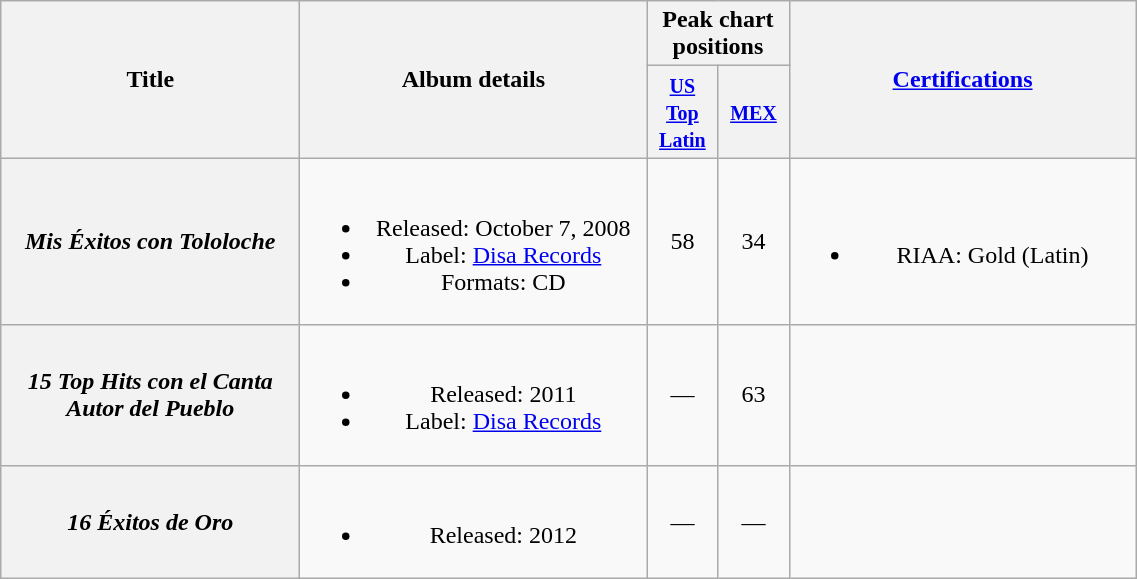<table class="wikitable plainrowheaders" style="text-align:center;">
<tr>
<th scope="col" rowspan="2" style="width:12em;">Title</th>
<th scope="col" rowspan="2" style="width:14em;">Album details</th>
<th colspan="2">Peak chart positions</th>
<th scope="col" rowspan="2" style="width:14em;"><a href='#'>Certifications</a></th>
</tr>
<tr>
<th width="40"><small><a href='#'>US<br>Top Latin</a><br></small></th>
<th width="40"><small><a href='#'>MEX</a><br></small></th>
</tr>
<tr>
<th scope="row" align="center"><em>Mis Éxitos con Tololoche</em></th>
<td><br><ul><li>Released: October 7, 2008</li><li>Label: <a href='#'>Disa Records</a></li><li>Formats: CD</li></ul></td>
<td style="text-align:center;">58</td>
<td style="text-align:center;">34</td>
<td><br><ul><li>RIAA: Gold (Latin)</li></ul></td>
</tr>
<tr>
<th scope="row" align="center"><em>15 Top Hits con el Canta Autor del Pueblo</em></th>
<td><br><ul><li>Released: 2011</li><li>Label: <a href='#'>Disa Records</a></li></ul></td>
<td style="text-align:center;">—</td>
<td style="text-align:center;">63</td>
<td></td>
</tr>
<tr>
<th scope="row" align="center"><em>16 Éxitos de Oro</em></th>
<td><br><ul><li>Released: 2012</li></ul></td>
<td style="text-align:center;">—</td>
<td style="text-align:center;">—</td>
<td></td>
</tr>
</table>
